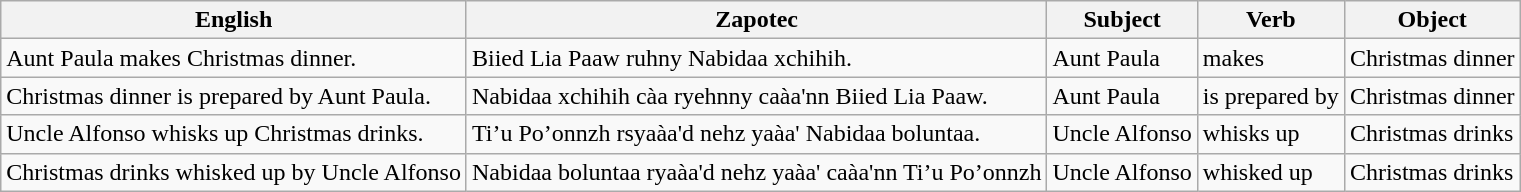<table class="wikitable">
<tr>
<th>English</th>
<th>Zapotec</th>
<th>Subject</th>
<th>Verb</th>
<th>Object</th>
</tr>
<tr>
<td>Aunt Paula makes Christmas dinner.</td>
<td>Biied Lia Paaw ruhny Nabidaa xchihih.</td>
<td>Aunt Paula</td>
<td>makes</td>
<td>Christmas dinner</td>
</tr>
<tr>
<td>Christmas dinner is prepared by Aunt Paula.</td>
<td>Nabidaa xchihih càa ryehnny caàa'nn Biied Lia Paaw.</td>
<td>Aunt Paula</td>
<td>is prepared by</td>
<td>Christmas dinner</td>
</tr>
<tr>
<td>Uncle Alfonso whisks up Christmas drinks.</td>
<td>Ti’u Po’onnzh rsyaàa'd nehz yaàa' Nabidaa boluntaa.</td>
<td>Uncle Alfonso</td>
<td>whisks up</td>
<td>Christmas drinks</td>
</tr>
<tr>
<td>Christmas drinks whisked up by Uncle Alfonso</td>
<td>Nabidaa boluntaa ryaàa'd nehz yaàa' caàa'nn Ti’u Po’onnzh</td>
<td>Uncle Alfonso</td>
<td>whisked up</td>
<td>Christmas drinks</td>
</tr>
</table>
